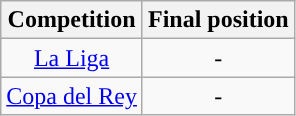<table class="wikitable" style="font-size:100%; text-align:center">
<tr>
<th>Competition</th>
<th>Final position</th>
</tr>
<tr style="background:">
<td><a href='#'>La Liga</a></td>
<td>-</td>
</tr>
<tr style="background:">
<td><a href='#'>Copa del Rey</a></td>
<td>-</td>
</tr>
</table>
